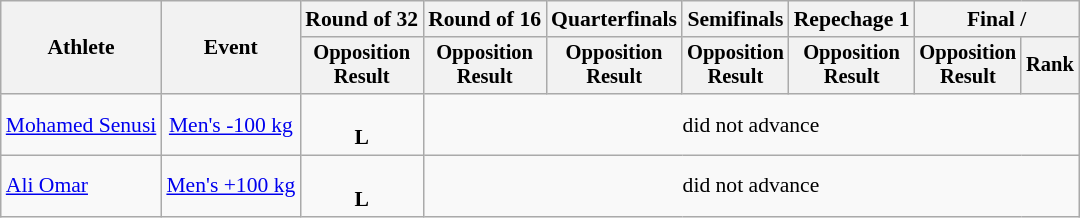<table class="wikitable" style="font-size:90%">
<tr>
<th rowspan="2">Athlete</th>
<th rowspan="2">Event</th>
<th>Round of 32</th>
<th>Round of 16</th>
<th>Quarterfinals</th>
<th>Semifinals</th>
<th>Repechage 1</th>
<th colspan=2>Final / </th>
</tr>
<tr style="font-size:95%">
<th>Opposition<br>Result</th>
<th>Opposition<br>Result</th>
<th>Opposition<br>Result</th>
<th>Opposition<br>Result</th>
<th>Opposition<br>Result</th>
<th>Opposition<br>Result</th>
<th>Rank</th>
</tr>
<tr align=center>
<td align=left><a href='#'>Mohamed Senusi</a></td>
<td><a href='#'>Men's -100 kg</a></td>
<td><br><strong>L</strong></td>
<td colspan=6>did not advance</td>
</tr>
<tr align=center>
<td align=left><a href='#'>Ali Omar</a></td>
<td><a href='#'>Men's +100 kg</a></td>
<td><br><strong>L</strong></td>
<td colspan=6>did not advance</td>
</tr>
</table>
